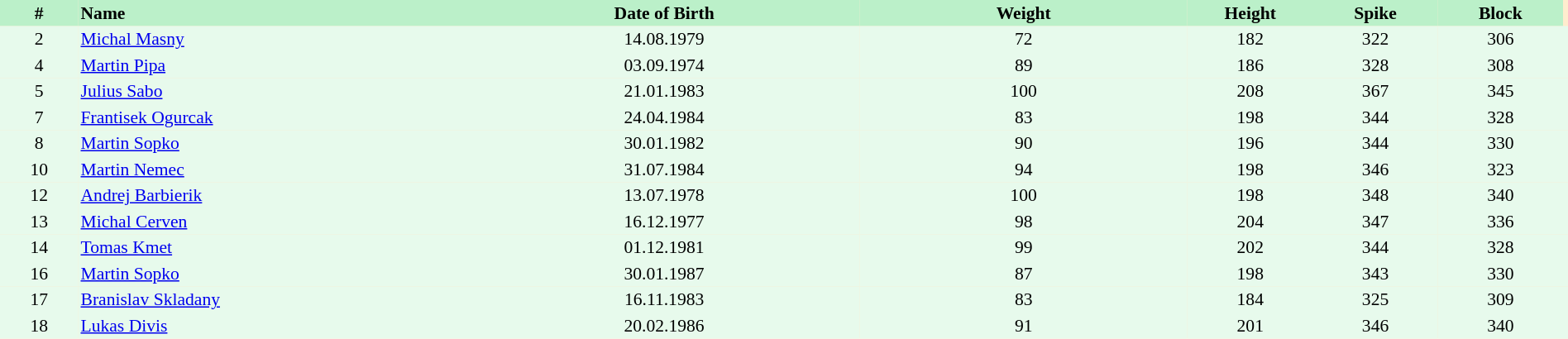<table border=0 cellpadding=2 cellspacing=0  |- bgcolor=#FFECCE style="text-align:center; font-size:90%;" width=100%>
<tr bgcolor=#BBF0C9>
<th width=5%>#</th>
<th width=25% align=left>Name</th>
<th width=25%>Date of Birth</th>
<th width=21%>Weight</th>
<th width=8%>Height</th>
<th width=8%>Spike</th>
<th width=8%>Block</th>
</tr>
<tr bgcolor=#E7FAEC>
<td>2</td>
<td align=left><a href='#'>Michal Masny</a></td>
<td>14.08.1979</td>
<td>72</td>
<td>182</td>
<td>322</td>
<td>306</td>
<td></td>
</tr>
<tr bgcolor=#E7FAEC>
<td>4</td>
<td align=left><a href='#'>Martin Pipa</a></td>
<td>03.09.1974</td>
<td>89</td>
<td>186</td>
<td>328</td>
<td>308</td>
<td></td>
</tr>
<tr bgcolor=#E7FAEC>
<td>5</td>
<td align=left><a href='#'>Julius Sabo</a></td>
<td>21.01.1983</td>
<td>100</td>
<td>208</td>
<td>367</td>
<td>345</td>
<td></td>
</tr>
<tr bgcolor=#E7FAEC>
<td>7</td>
<td align=left><a href='#'>Frantisek Ogurcak</a></td>
<td>24.04.1984</td>
<td>83</td>
<td>198</td>
<td>344</td>
<td>328</td>
<td></td>
</tr>
<tr bgcolor=#E7FAEC>
<td>8</td>
<td align=left><a href='#'>Martin Sopko</a></td>
<td>30.01.1982</td>
<td>90</td>
<td>196</td>
<td>344</td>
<td>330</td>
<td></td>
</tr>
<tr bgcolor=#E7FAEC>
<td>10</td>
<td align=left><a href='#'>Martin Nemec</a></td>
<td>31.07.1984</td>
<td>94</td>
<td>198</td>
<td>346</td>
<td>323</td>
<td></td>
</tr>
<tr bgcolor=#E7FAEC>
<td>12</td>
<td align=left><a href='#'>Andrej Barbierik</a></td>
<td>13.07.1978</td>
<td>100</td>
<td>198</td>
<td>348</td>
<td>340</td>
<td></td>
</tr>
<tr bgcolor=#E7FAEC>
<td>13</td>
<td align=left><a href='#'>Michal Cerven</a></td>
<td>16.12.1977</td>
<td>98</td>
<td>204</td>
<td>347</td>
<td>336</td>
<td></td>
</tr>
<tr bgcolor=#E7FAEC>
<td>14</td>
<td align=left><a href='#'>Tomas Kmet</a></td>
<td>01.12.1981</td>
<td>99</td>
<td>202</td>
<td>344</td>
<td>328</td>
<td></td>
</tr>
<tr bgcolor=#E7FAEC>
<td>16</td>
<td align=left><a href='#'>Martin Sopko</a></td>
<td>30.01.1987</td>
<td>87</td>
<td>198</td>
<td>343</td>
<td>330</td>
<td></td>
</tr>
<tr bgcolor=#E7FAEC>
<td>17</td>
<td align=left><a href='#'>Branislav Skladany</a></td>
<td>16.11.1983</td>
<td>83</td>
<td>184</td>
<td>325</td>
<td>309</td>
<td></td>
</tr>
<tr bgcolor=#E7FAEC>
<td>18</td>
<td align=left><a href='#'>Lukas Divis</a></td>
<td>20.02.1986</td>
<td>91</td>
<td>201</td>
<td>346</td>
<td>340</td>
<td></td>
</tr>
</table>
